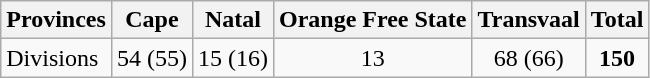<table class="wikitable">
<tr>
<th>Provinces</th>
<th>Cape</th>
<th>Natal</th>
<th>Orange Free State</th>
<th>Transvaal</th>
<th>Total</th>
</tr>
<tr>
<td>Divisions</td>
<td align="center">54 (55)</td>
<td align="center">15 (16)</td>
<td align="center">13</td>
<td align="center">68 (66)</td>
<td align="center"><strong>150</strong></td>
</tr>
</table>
